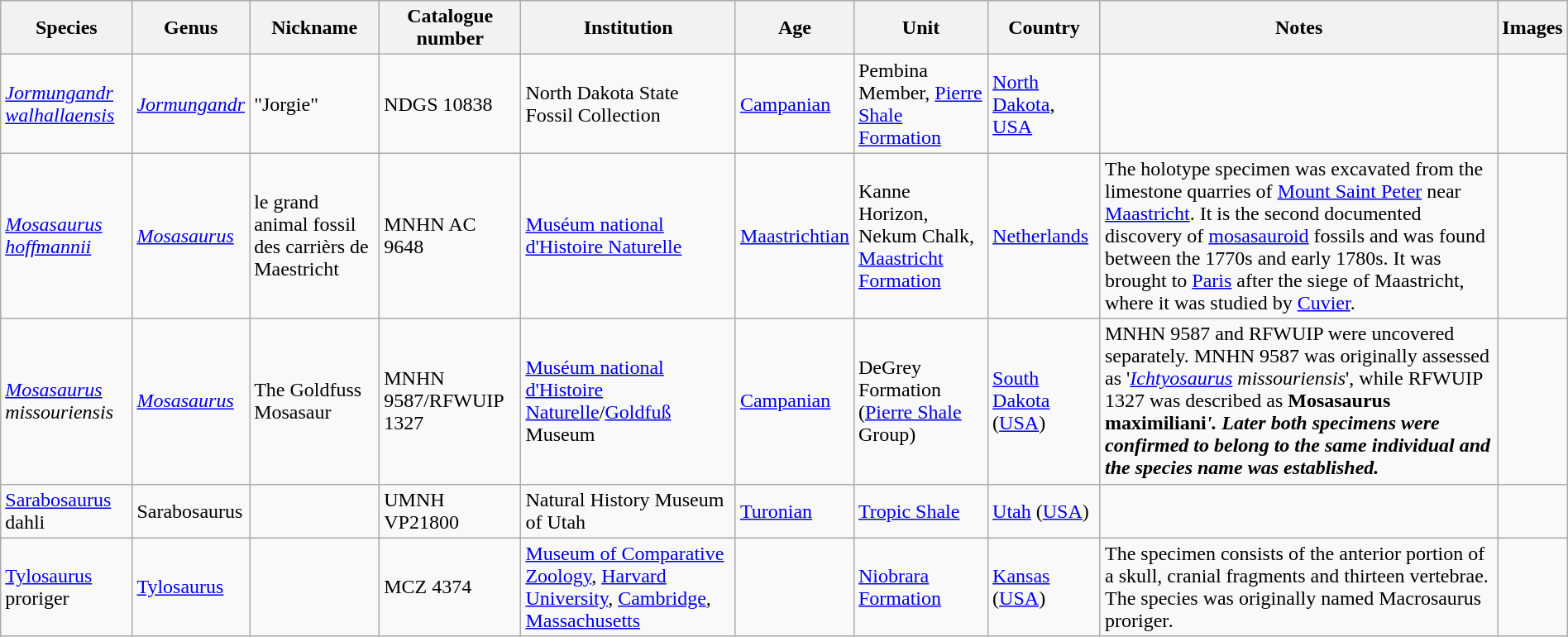<table class="wikitable sortable" align="center" width="100%">
<tr>
<th>Species</th>
<th>Genus</th>
<th>Nickname</th>
<th>Catalogue number</th>
<th>Institution</th>
<th>Age</th>
<th>Unit</th>
<th>Country</th>
<th>Notes</th>
<th>Images<br></th>
</tr>
<tr>
<td><em><a href='#'>Jormungandr walhallaensis</a></em></td>
<td><em><a href='#'>Jormungandr</a></em></td>
<td>"Jorgie"</td>
<td>NDGS 10838</td>
<td>North Dakota State Fossil Collection</td>
<td><a href='#'>Campanian</a></td>
<td>Pembina Member, <a href='#'>Pierre Shale Formation</a></td>
<td><a href='#'>North Dakota</a>, <a href='#'>USA</a></td>
<td></td>
</tr>
<tr>
<td><a href='#'><em>Mosasaurus hoffmannii</em></a></td>
<td><em><a href='#'>Mosasaurus</a></em></td>
<td>le grand animal fossil des carrièrs de Maestricht</td>
<td>MNHN AC 9648</td>
<td><a href='#'>Muséum national d'Histoire Naturelle</a></td>
<td><a href='#'>Maastrichtian</a></td>
<td>Kanne Horizon, Nekum Chalk, <a href='#'>Maastricht Formation</a></td>
<td><a href='#'>Netherlands</a></td>
<td>The holotype specimen was excavated from the limestone quarries of <a href='#'>Mount Saint Peter</a> near <a href='#'>Maastricht</a>. It is the second documented discovery of <a href='#'>mosasauroid</a> fossils and was found between the 1770s and early 1780s. It was brought to <a href='#'>Paris</a> after the siege of Maastricht, where it was studied by <a href='#'>Cuvier</a>.</td>
<td></td>
</tr>
<tr>
<td><em><a href='#'>Mosasaurus</a> missouriensis</em></td>
<td><em><a href='#'>Mosasaurus</a></em></td>
<td>The Goldfuss Mosasaur</td>
<td>MNHN 9587/RFWUIP 1327</td>
<td><a href='#'>Muséum national d'Histoire Naturelle</a>/<a href='#'>Goldfuß</a> Museum</td>
<td><a href='#'>Campanian</a></td>
<td>DeGrey Formation (<a href='#'>Pierre Shale</a> Group)</td>
<td><a href='#'>South Dakota</a><br>(<a href='#'>USA</a>)</td>
<td>MNHN 9587 and RFWUIP were uncovered separately. MNHN 9587 was originally assessed as '<em><a href='#'>Ichtyosaurus</a> missouriensis</em>', while RFWUIP 1327 was described as <strong>Mosasaurus maximiliani<em>'. Later both specimens were confirmed to belong to the same individual and the species name was established.</td>
<td></td>
</tr>
<tr>
<td><a href='#'>Sarabosaurus</a> dahli</td>
<td>Sarabosaurus</td>
<td></td>
<td>UMNH VP21800</td>
<td>Natural History Museum of Utah</td>
<td><a href='#'>Turonian</a></td>
<td><a href='#'>Tropic Shale</a></td>
<td><a href='#'>Utah</a> (<a href='#'>USA</a>)</td>
<td></td>
<td></td>
</tr>
<tr>
<td></em><a href='#'>Tylosaurus</a> proriger<em></td>
<td></em><a href='#'>Tylosaurus</a><em></td>
<td></td>
<td>MCZ 4374</td>
<td><a href='#'>Museum of Comparative Zoology</a>, <a href='#'>Harvard University</a>, <a href='#'>Cambridge</a>, <a href='#'>Massachusetts</a></td>
<td></td>
<td><a href='#'>Niobrara Formation</a></td>
<td><a href='#'>Kansas</a><br>(<a href='#'>USA</a>)</td>
<td>The specimen consists of the anterior portion of a skull, cranial fragments and thirteen vertebrae. The species was originally named </em>Macrosaurus proriger<em>.</td>
<td></td>
</tr>
</table>
